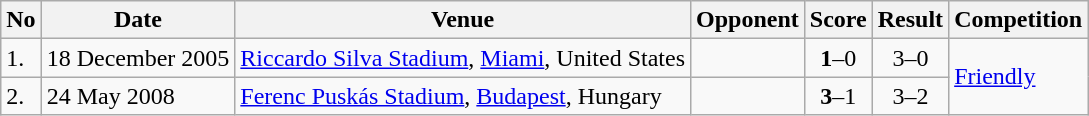<table class="wikitable">
<tr>
<th>No</th>
<th>Date</th>
<th>Venue</th>
<th>Opponent</th>
<th>Score</th>
<th>Result</th>
<th>Competition</th>
</tr>
<tr>
<td>1.</td>
<td>18 December 2005</td>
<td><a href='#'>Riccardo Silva Stadium</a>, <a href='#'>Miami</a>, United States</td>
<td></td>
<td align=center><strong>1</strong>–0</td>
<td align=center>3–0</td>
<td rowspan=2><a href='#'>Friendly</a></td>
</tr>
<tr>
<td>2.</td>
<td>24 May 2008</td>
<td><a href='#'>Ferenc Puskás Stadium</a>, <a href='#'>Budapest</a>, Hungary</td>
<td></td>
<td align=center><strong>3</strong>–1</td>
<td align=center>3–2</td>
</tr>
</table>
